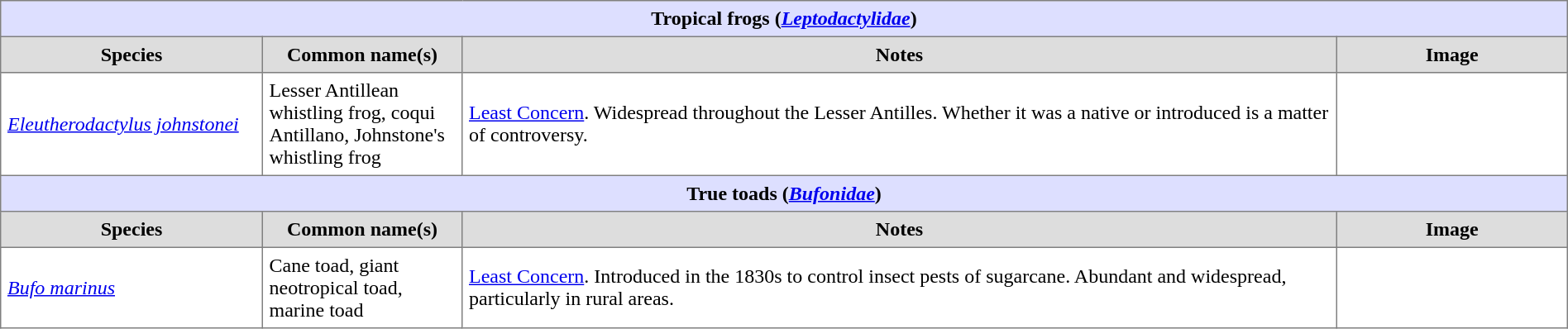<table border=1 style="border-collapse:collapse;" cellpadding=5 width=100%>
<tr>
<th colspan=4 bgcolor=#DDDFFF>Tropical frogs (<em><a href='#'>Leptodactylidae</a></em>)</th>
</tr>
<tr bgcolor=#DDDDDD align=center>
<th width=200px>Species</th>
<th width=150px>Common name(s)</th>
<th>Notes</th>
<th width=175px>Image</th>
</tr>
<tr>
<td><em><a href='#'>Eleutherodactylus johnstonei</a></em></td>
<td>Lesser Antillean whistling frog, coqui Antillano, Johnstone's whistling frog</td>
<td><a href='#'>Least Concern</a>.  Widespread throughout the Lesser Antilles.  Whether it was a native or introduced is a matter of controversy.</td>
<td></td>
</tr>
<tr>
<th colspan=4 bgcolor=#DDDFFF>True toads (<em><a href='#'>Bufonidae</a></em>)</th>
</tr>
<tr bgcolor=#DDDDDD align=center>
<th width=200px>Species</th>
<th width=150px>Common name(s)</th>
<th>Notes</th>
<th width=175px>Image</th>
</tr>
<tr>
<td><em><a href='#'>Bufo marinus</a></em></td>
<td>Cane toad, giant neotropical toad, marine toad</td>
<td><a href='#'>Least Concern</a>.  Introduced in the 1830s to control insect pests of sugarcane.  Abundant and widespread, particularly in rural areas.</td>
<td></td>
</tr>
</table>
